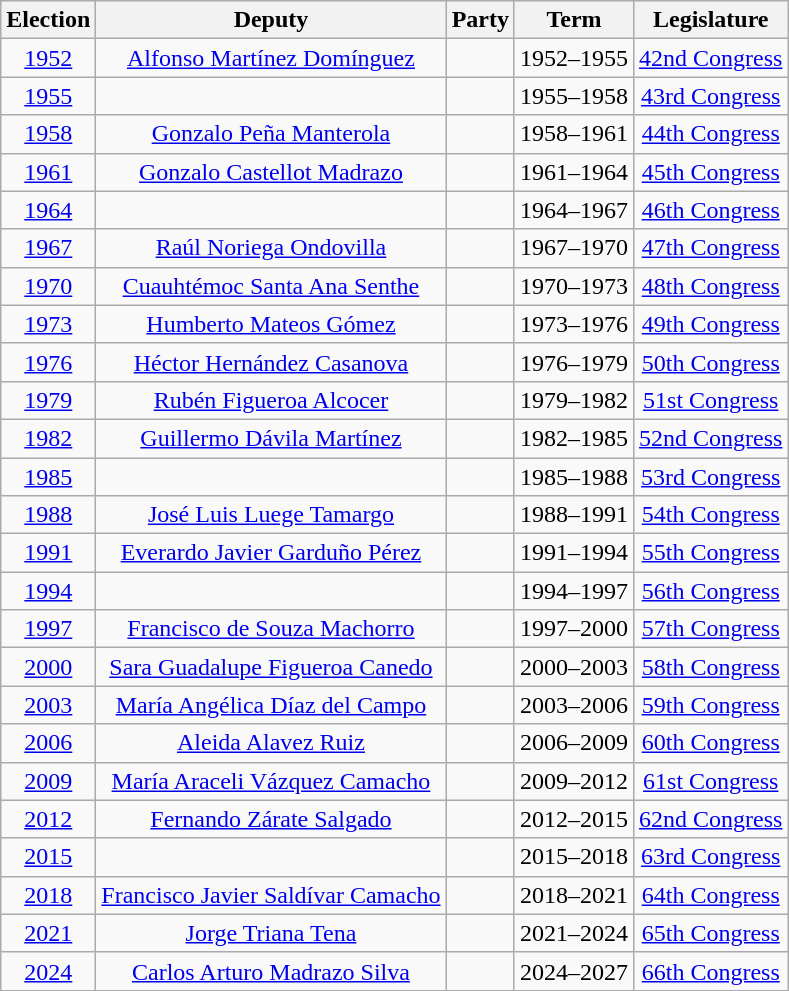<table class="wikitable sortable" style="text-align: center">
<tr>
<th>Election</th>
<th class="unsortable">Deputy</th>
<th class="unsortable">Party</th>
<th class="unsortable">Term</th>
<th class="unsortable">Legislature</th>
</tr>
<tr>
<td><a href='#'>1952</a></td>
<td><a href='#'>Alfonso Martínez Domínguez</a></td>
<td></td>
<td>1952–1955</td>
<td><a href='#'>42nd Congress</a></td>
</tr>
<tr>
<td><a href='#'>1955</a></td>
<td></td>
<td></td>
<td>1955–1958</td>
<td><a href='#'>43rd Congress</a></td>
</tr>
<tr>
<td><a href='#'>1958</a></td>
<td><a href='#'>Gonzalo Peña Manterola</a></td>
<td></td>
<td>1958–1961</td>
<td><a href='#'>44th Congress</a></td>
</tr>
<tr>
<td><a href='#'>1961</a></td>
<td><a href='#'>Gonzalo Castellot Madrazo</a></td>
<td></td>
<td>1961–1964</td>
<td><a href='#'>45th Congress</a></td>
</tr>
<tr>
<td><a href='#'>1964</a></td>
<td></td>
<td></td>
<td>1964–1967</td>
<td><a href='#'>46th Congress</a></td>
</tr>
<tr>
<td><a href='#'>1967</a></td>
<td><a href='#'>Raúl Noriega Ondovilla</a></td>
<td></td>
<td>1967–1970</td>
<td><a href='#'>47th Congress</a></td>
</tr>
<tr>
<td><a href='#'>1970</a></td>
<td><a href='#'>Cuauhtémoc Santa Ana Senthe</a></td>
<td></td>
<td>1970–1973</td>
<td><a href='#'>48th Congress</a></td>
</tr>
<tr>
<td><a href='#'>1973</a></td>
<td><a href='#'>Humberto Mateos Gómez</a></td>
<td></td>
<td>1973–1976</td>
<td><a href='#'>49th Congress</a></td>
</tr>
<tr>
<td><a href='#'>1976</a></td>
<td><a href='#'>Héctor Hernández Casanova</a></td>
<td></td>
<td>1976–1979</td>
<td><a href='#'>50th Congress</a></td>
</tr>
<tr>
<td><a href='#'>1979</a></td>
<td><a href='#'>Rubén Figueroa Alcocer</a></td>
<td></td>
<td>1979–1982</td>
<td><a href='#'>51st Congress</a></td>
</tr>
<tr>
<td><a href='#'>1982</a></td>
<td><a href='#'>Guillermo Dávila Martínez</a></td>
<td></td>
<td>1982–1985</td>
<td><a href='#'>52nd Congress</a></td>
</tr>
<tr>
<td><a href='#'>1985</a></td>
<td></td>
<td></td>
<td>1985–1988</td>
<td><a href='#'>53rd Congress</a></td>
</tr>
<tr>
<td><a href='#'>1988</a></td>
<td><a href='#'>José Luis Luege Tamargo</a></td>
<td></td>
<td>1988–1991</td>
<td><a href='#'>54th Congress</a></td>
</tr>
<tr>
<td><a href='#'>1991</a></td>
<td><a href='#'>Everardo Javier Garduño Pérez</a></td>
<td></td>
<td>1991–1994</td>
<td><a href='#'>55th Congress</a></td>
</tr>
<tr>
<td><a href='#'>1994</a></td>
<td></td>
<td></td>
<td>1994–1997</td>
<td><a href='#'>56th Congress</a></td>
</tr>
<tr>
<td><a href='#'>1997</a></td>
<td><a href='#'>Francisco de Souza Machorro</a></td>
<td></td>
<td>1997–2000</td>
<td><a href='#'>57th Congress</a></td>
</tr>
<tr>
<td><a href='#'>2000</a></td>
<td><a href='#'>Sara Guadalupe Figueroa Canedo</a></td>
<td></td>
<td>2000–2003</td>
<td><a href='#'>58th Congress</a></td>
</tr>
<tr>
<td><a href='#'>2003</a></td>
<td><a href='#'>María Angélica Díaz del Campo</a></td>
<td></td>
<td>2003–2006</td>
<td><a href='#'>59th Congress</a></td>
</tr>
<tr>
<td><a href='#'>2006</a></td>
<td><a href='#'>Aleida Alavez Ruiz</a></td>
<td></td>
<td>2006–2009</td>
<td><a href='#'>60th Congress</a></td>
</tr>
<tr>
<td><a href='#'>2009</a></td>
<td><a href='#'>María Araceli Vázquez Camacho</a></td>
<td></td>
<td>2009–2012</td>
<td><a href='#'>61st Congress</a></td>
</tr>
<tr>
<td><a href='#'>2012</a></td>
<td><a href='#'>Fernando Zárate Salgado</a></td>
<td></td>
<td>2012–2015</td>
<td><a href='#'>62nd Congress</a></td>
</tr>
<tr>
<td><a href='#'>2015</a></td>
<td></td>
<td></td>
<td>2015–2018</td>
<td><a href='#'>63rd Congress</a></td>
</tr>
<tr>
<td><a href='#'>2018</a></td>
<td><a href='#'>Francisco Javier Saldívar Camacho</a></td>
<td></td>
<td>2018–2021</td>
<td><a href='#'>64th Congress</a></td>
</tr>
<tr>
<td><a href='#'>2021</a></td>
<td><a href='#'>Jorge Triana Tena</a></td>
<td></td>
<td>2021–2024</td>
<td><a href='#'>65th Congress</a></td>
</tr>
<tr>
<td><a href='#'>2024</a></td>
<td><a href='#'>Carlos Arturo Madrazo Silva</a></td>
<td></td>
<td>2024–2027</td>
<td><a href='#'>66th Congress</a></td>
</tr>
</table>
